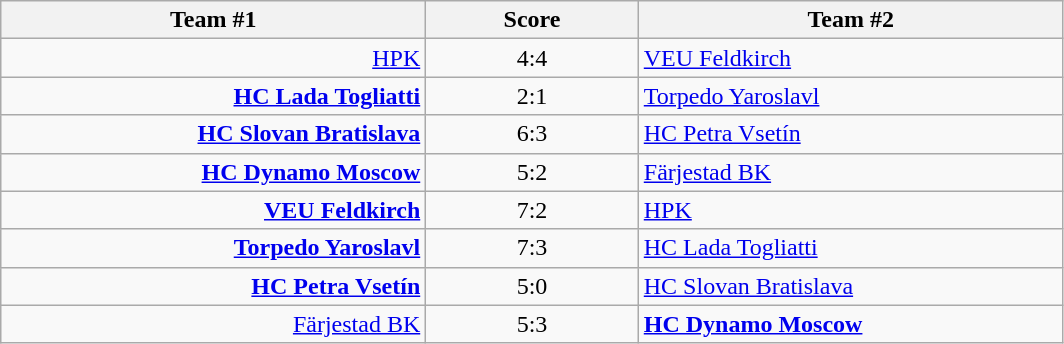<table class="wikitable" style="text-align: center;">
<tr>
<th width=22%>Team #1</th>
<th width=11%>Score</th>
<th width=22%>Team #2</th>
</tr>
<tr>
<td style="text-align: right;"><a href='#'>HPK</a> </td>
<td>4:4</td>
<td style="text-align: left;"> <a href='#'>VEU Feldkirch</a></td>
</tr>
<tr>
<td style="text-align: right;"><strong><a href='#'>HC Lada Togliatti</a></strong> </td>
<td>2:1</td>
<td style="text-align: left;"> <a href='#'>Torpedo Yaroslavl</a></td>
</tr>
<tr>
<td style="text-align: right;"><strong><a href='#'>HC Slovan Bratislava</a></strong> </td>
<td>6:3</td>
<td style="text-align: left;"> <a href='#'>HC Petra Vsetín</a></td>
</tr>
<tr>
<td style="text-align: right;"><strong><a href='#'>HC Dynamo Moscow</a></strong> </td>
<td>5:2</td>
<td style="text-align: left;"> <a href='#'>Färjestad BK</a></td>
</tr>
<tr>
<td style="text-align: right;"><strong><a href='#'>VEU Feldkirch</a></strong> </td>
<td>7:2</td>
<td style="text-align: left;"> <a href='#'>HPK</a></td>
</tr>
<tr>
<td style="text-align: right;"><strong><a href='#'>Torpedo Yaroslavl</a></strong> </td>
<td>7:3</td>
<td style="text-align: left;"> <a href='#'>HC Lada Togliatti</a></td>
</tr>
<tr>
<td style="text-align: right;"><strong><a href='#'>HC Petra Vsetín</a></strong> </td>
<td>5:0</td>
<td style="text-align: left;"> <a href='#'>HC Slovan Bratislava</a></td>
</tr>
<tr>
<td style="text-align: right;"><a href='#'>Färjestad BK</a> </td>
<td>5:3</td>
<td style="text-align: left;"> <strong><a href='#'>HC Dynamo Moscow</a></strong></td>
</tr>
</table>
